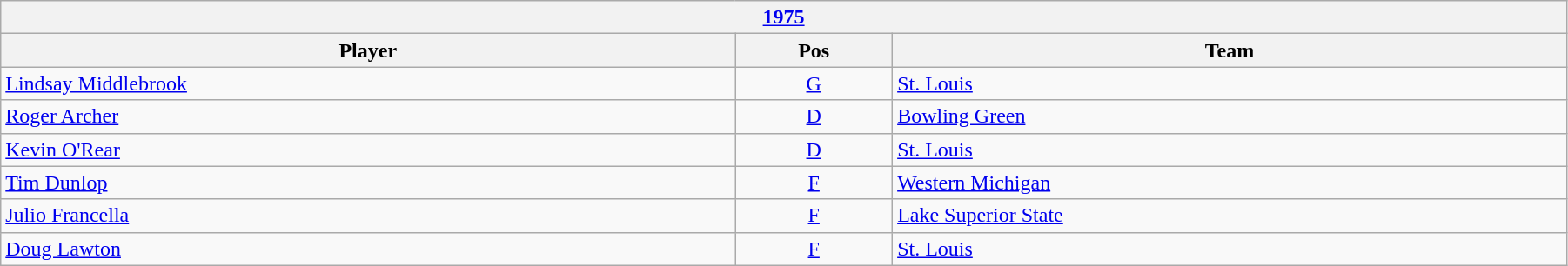<table class="wikitable" width=95%>
<tr>
<th colspan=3><a href='#'>1975</a></th>
</tr>
<tr>
<th>Player</th>
<th>Pos</th>
<th>Team</th>
</tr>
<tr>
<td><a href='#'>Lindsay Middlebrook</a></td>
<td style="text-align:center;"><a href='#'>G</a></td>
<td><a href='#'>St. Louis</a></td>
</tr>
<tr>
<td><a href='#'>Roger Archer</a></td>
<td style="text-align:center;"><a href='#'>D</a></td>
<td><a href='#'>Bowling Green</a></td>
</tr>
<tr>
<td><a href='#'>Kevin O'Rear</a></td>
<td style="text-align:center;"><a href='#'>D</a></td>
<td><a href='#'>St. Louis</a></td>
</tr>
<tr>
<td><a href='#'>Tim Dunlop</a></td>
<td style="text-align:center;"><a href='#'>F</a></td>
<td><a href='#'>Western Michigan</a></td>
</tr>
<tr>
<td><a href='#'>Julio Francella</a></td>
<td style="text-align:center;"><a href='#'>F</a></td>
<td><a href='#'>Lake Superior State</a></td>
</tr>
<tr>
<td><a href='#'>Doug Lawton</a></td>
<td style="text-align:center;"><a href='#'>F</a></td>
<td><a href='#'>St. Louis</a></td>
</tr>
</table>
